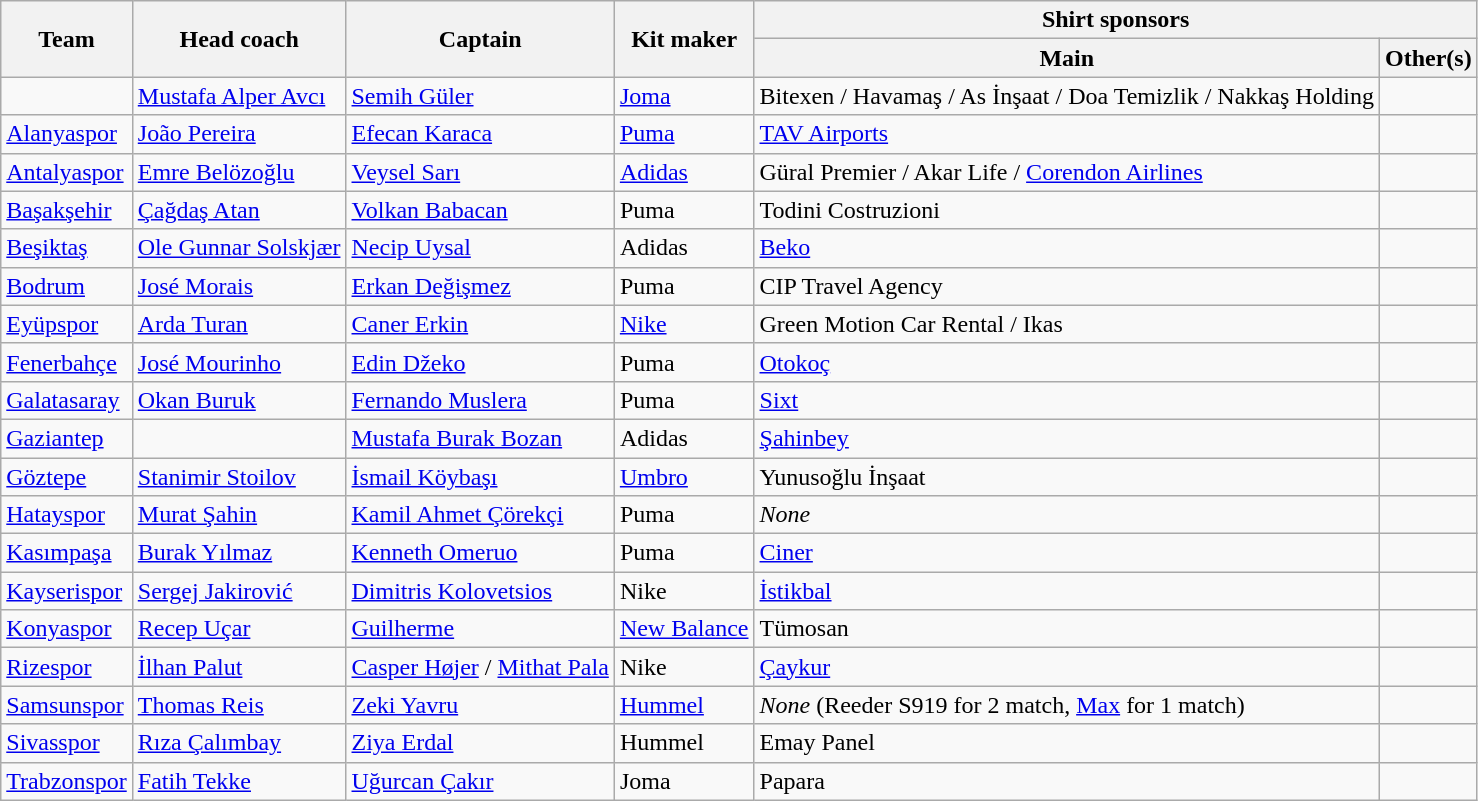<table class="wikitable sortable" style="text-align: left;">
<tr>
<th rowspan="2">Team</th>
<th rowspan="2">Head coach</th>
<th rowspan="2">Captain</th>
<th rowspan="2">Kit maker</th>
<th colspan="2">Shirt sponsors</th>
</tr>
<tr>
<th>Main</th>
<th>Other(s)</th>
</tr>
<tr>
<td><a href='#'></a></td>
<td> <a href='#'>Mustafa Alper Avcı</a></td>
<td> <a href='#'>Semih Güler</a></td>
<td><a href='#'>Joma</a></td>
<td>Bitexen / Havamaş / As İnşaat / Doa Temizlik / Nakkaş Holding</td>
<td></td>
</tr>
<tr>
<td><a href='#'>Alanyaspor</a></td>
<td> <a href='#'>João Pereira</a></td>
<td> <a href='#'>Efecan Karaca</a></td>
<td><a href='#'>Puma</a></td>
<td><a href='#'>TAV Airports</a></td>
<td></td>
</tr>
<tr>
<td><a href='#'>Antalyaspor</a></td>
<td> <a href='#'>Emre Belözoğlu</a></td>
<td> <a href='#'>Veysel Sarı</a></td>
<td><a href='#'>Adidas</a></td>
<td>Güral Premier / Akar Life / <a href='#'>Corendon Airlines</a></td>
<td></td>
</tr>
<tr>
<td><a href='#'>Başakşehir</a></td>
<td> <a href='#'>Çağdaş Atan</a></td>
<td> <a href='#'>Volkan Babacan</a></td>
<td>Puma</td>
<td>Todini Costruzioni</td>
<td></td>
</tr>
<tr>
<td><a href='#'>Beşiktaş</a></td>
<td> <a href='#'>Ole Gunnar Solskjær</a></td>
<td> <a href='#'>Necip Uysal</a></td>
<td>Adidas</td>
<td><a href='#'>Beko</a></td>
<td></td>
</tr>
<tr>
<td><a href='#'>Bodrum</a></td>
<td> <a href='#'>José Morais</a></td>
<td> <a href='#'>Erkan Değişmez</a></td>
<td>Puma</td>
<td>CIP Travel Agency</td>
<td></td>
</tr>
<tr>
<td><a href='#'>Eyüpspor</a></td>
<td> <a href='#'>Arda Turan</a></td>
<td> <a href='#'>Caner Erkin</a></td>
<td><a href='#'>Nike</a></td>
<td>Green Motion Car Rental /  Ikas</td>
<td></td>
</tr>
<tr>
<td><a href='#'>Fenerbahçe</a></td>
<td> <a href='#'>José Mourinho</a></td>
<td> <a href='#'>Edin Džeko</a></td>
<td>Puma</td>
<td><a href='#'>Otokoç</a></td>
<td></td>
</tr>
<tr>
<td><a href='#'>Galatasaray</a></td>
<td> <a href='#'>Okan Buruk</a></td>
<td> <a href='#'>Fernando Muslera</a></td>
<td>Puma</td>
<td><a href='#'>Sixt</a></td>
<td></td>
</tr>
<tr>
<td><a href='#'>Gaziantep</a></td>
<td></td>
<td> <a href='#'>Mustafa Burak Bozan</a></td>
<td>Adidas</td>
<td><a href='#'>Şahinbey</a></td>
<td></td>
</tr>
<tr>
<td><a href='#'>Göztepe</a></td>
<td> <a href='#'>Stanimir Stoilov</a></td>
<td> <a href='#'>İsmail Köybaşı</a></td>
<td><a href='#'>Umbro</a></td>
<td>Yunusoğlu İnşaat</td>
<td></td>
</tr>
<tr>
<td><a href='#'>Hatayspor</a></td>
<td> <a href='#'>Murat Şahin</a></td>
<td> <a href='#'>Kamil Ahmet Çörekçi</a></td>
<td>Puma</td>
<td><em>None</em></td>
<td></td>
</tr>
<tr>
<td><a href='#'>Kasımpaşa</a></td>
<td> <a href='#'>Burak Yılmaz</a></td>
<td> <a href='#'>Kenneth Omeruo</a></td>
<td>Puma</td>
<td><a href='#'>Ciner</a></td>
<td></td>
</tr>
<tr>
<td><a href='#'>Kayserispor</a></td>
<td> <a href='#'>Sergej Jakirović</a></td>
<td> <a href='#'>Dimitris Kolovetsios</a></td>
<td>Nike</td>
<td><a href='#'>İstikbal</a></td>
<td></td>
</tr>
<tr>
<td><a href='#'>Konyaspor</a></td>
<td> <a href='#'>Recep Uçar</a></td>
<td> <a href='#'>Guilherme</a></td>
<td><a href='#'>New Balance</a></td>
<td>Tümosan</td>
<td></td>
</tr>
<tr>
<td><a href='#'>Rizespor</a></td>
<td> <a href='#'>İlhan Palut</a></td>
<td> <a href='#'>Casper Højer</a> /  <a href='#'>Mithat Pala</a></td>
<td>Nike</td>
<td><a href='#'>Çaykur</a></td>
<td></td>
</tr>
<tr>
<td><a href='#'>Samsunspor</a></td>
<td> <a href='#'>Thomas Reis</a></td>
<td> <a href='#'>Zeki Yavru</a></td>
<td><a href='#'>Hummel</a></td>
<td><em>None</em> (Reeder S919 for 2 match, <a href='#'>Max</a> for 1 match)</td>
<td></td>
</tr>
<tr>
<td><a href='#'>Sivasspor</a></td>
<td> <a href='#'>Rıza Çalımbay</a></td>
<td> <a href='#'>Ziya Erdal</a></td>
<td>Hummel</td>
<td>Emay Panel</td>
<td></td>
</tr>
<tr>
<td><a href='#'>Trabzonspor</a></td>
<td> <a href='#'>Fatih Tekke</a></td>
<td> <a href='#'>Uğurcan Çakır</a></td>
<td>Joma</td>
<td>Papara</td>
<td></td>
</tr>
</table>
